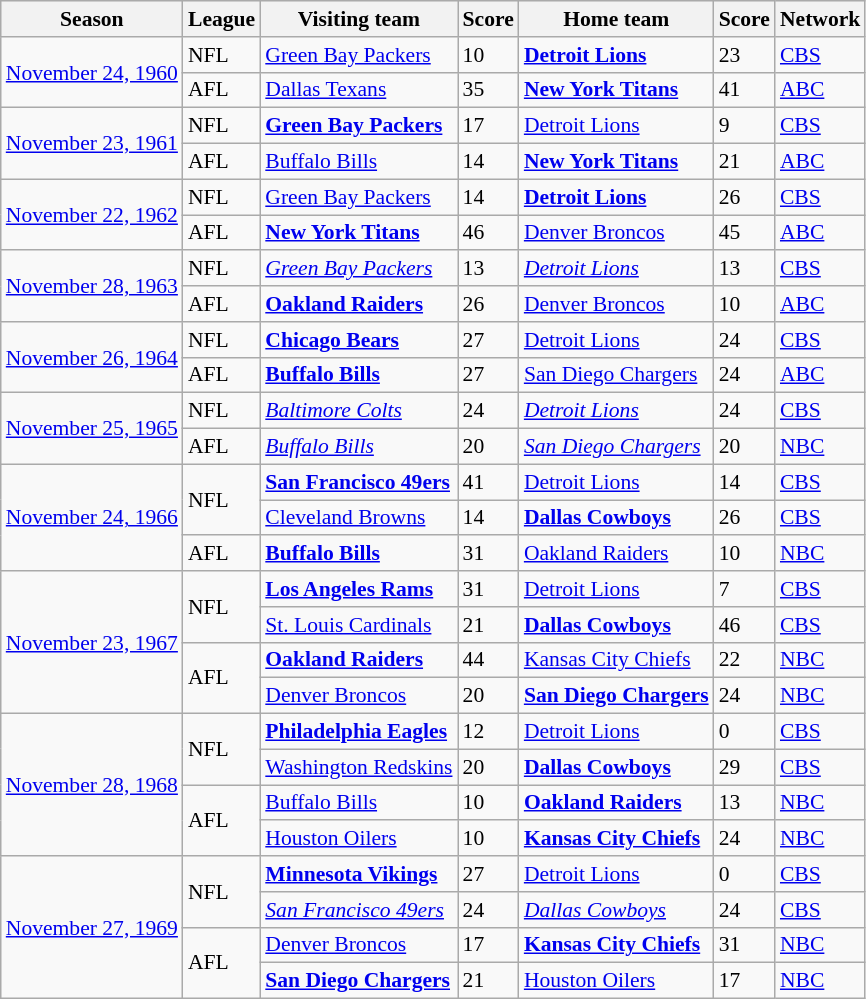<table class="wikitable" style="font-size: 90%;">
<tr style="background:#efefef;">
<th>Season</th>
<th>League</th>
<th>Visiting team</th>
<th>Score</th>
<th>Home team</th>
<th>Score</th>
<th>Network</th>
</tr>
<tr>
<td rowspan=2><a href='#'>November 24, 1960</a></td>
<td>NFL</td>
<td><a href='#'>Green Bay Packers</a></td>
<td>10</td>
<td><strong><a href='#'>Detroit Lions</a></strong></td>
<td>23</td>
<td><a href='#'>CBS</a></td>
</tr>
<tr>
<td>AFL</td>
<td><a href='#'>Dallas Texans</a></td>
<td>35</td>
<td><strong><a href='#'>New York Titans</a></strong></td>
<td>41</td>
<td><a href='#'>ABC</a></td>
</tr>
<tr>
<td rowspan=2><a href='#'>November 23, 1961</a></td>
<td>NFL</td>
<td><strong><a href='#'>Green Bay Packers</a></strong></td>
<td>17</td>
<td><a href='#'>Detroit Lions</a></td>
<td>9</td>
<td><a href='#'>CBS</a></td>
</tr>
<tr>
<td>AFL</td>
<td><a href='#'>Buffalo Bills</a></td>
<td>14</td>
<td><strong><a href='#'>New York Titans</a></strong></td>
<td>21</td>
<td><a href='#'>ABC</a></td>
</tr>
<tr>
<td rowspan=2><a href='#'>November 22, 1962</a></td>
<td>NFL</td>
<td><a href='#'>Green Bay Packers</a></td>
<td>14</td>
<td><strong><a href='#'>Detroit Lions</a></strong></td>
<td>26</td>
<td><a href='#'>CBS</a></td>
</tr>
<tr>
<td>AFL</td>
<td><strong><a href='#'>New York Titans</a></strong></td>
<td>46</td>
<td><a href='#'>Denver Broncos</a></td>
<td>45</td>
<td><a href='#'>ABC</a></td>
</tr>
<tr>
<td rowspan=2><a href='#'>November 28, 1963</a></td>
<td>NFL</td>
<td><em><a href='#'>Green Bay Packers</a></em></td>
<td>13</td>
<td><em><a href='#'>Detroit Lions</a></em></td>
<td>13</td>
<td><a href='#'>CBS</a></td>
</tr>
<tr>
<td>AFL</td>
<td><strong><a href='#'>Oakland Raiders</a></strong></td>
<td>26</td>
<td><a href='#'>Denver Broncos</a></td>
<td>10</td>
<td><a href='#'>ABC</a></td>
</tr>
<tr>
<td rowspan=2><a href='#'>November 26, 1964</a></td>
<td>NFL</td>
<td><strong><a href='#'>Chicago Bears</a></strong></td>
<td>27</td>
<td><a href='#'>Detroit Lions</a></td>
<td>24</td>
<td><a href='#'>CBS</a></td>
</tr>
<tr>
<td>AFL</td>
<td><strong><a href='#'>Buffalo Bills</a></strong></td>
<td>27</td>
<td><a href='#'>San Diego Chargers</a></td>
<td>24</td>
<td><a href='#'>ABC</a></td>
</tr>
<tr>
<td rowspan=2><a href='#'>November 25, 1965</a></td>
<td>NFL</td>
<td><em><a href='#'>Baltimore Colts</a></em></td>
<td>24</td>
<td><em><a href='#'>Detroit Lions</a></em></td>
<td>24</td>
<td><a href='#'>CBS</a></td>
</tr>
<tr>
<td>AFL</td>
<td><em><a href='#'>Buffalo Bills</a></em></td>
<td>20</td>
<td><em><a href='#'>San Diego Chargers</a></em></td>
<td>20</td>
<td><a href='#'>NBC</a></td>
</tr>
<tr>
<td rowspan="3"><a href='#'>November 24, 1966</a></td>
<td rowspan=2>NFL</td>
<td><strong><a href='#'>San Francisco 49ers</a></strong></td>
<td>41</td>
<td><a href='#'>Detroit Lions</a></td>
<td>14</td>
<td><a href='#'>CBS</a></td>
</tr>
<tr>
<td><a href='#'>Cleveland Browns</a></td>
<td>14</td>
<td><strong><a href='#'>Dallas Cowboys</a></strong></td>
<td>26</td>
<td><a href='#'>CBS</a></td>
</tr>
<tr>
<td>AFL</td>
<td><strong><a href='#'>Buffalo Bills</a></strong></td>
<td>31</td>
<td><a href='#'>Oakland Raiders</a></td>
<td>10</td>
<td><a href='#'>NBC</a></td>
</tr>
<tr>
<td rowspan="4"><a href='#'>November 23, 1967</a></td>
<td rowspan=2>NFL</td>
<td><strong><a href='#'>Los Angeles Rams</a></strong></td>
<td>31</td>
<td><a href='#'>Detroit Lions</a></td>
<td>7</td>
<td><a href='#'>CBS</a></td>
</tr>
<tr>
<td><a href='#'>St. Louis Cardinals</a></td>
<td>21</td>
<td><strong><a href='#'>Dallas Cowboys</a></strong></td>
<td>46</td>
<td><a href='#'>CBS</a></td>
</tr>
<tr>
<td rowspan="2">AFL</td>
<td><strong><a href='#'>Oakland Raiders</a></strong></td>
<td>44</td>
<td><a href='#'>Kansas City Chiefs</a></td>
<td>22</td>
<td><a href='#'>NBC</a></td>
</tr>
<tr>
<td><a href='#'>Denver Broncos</a></td>
<td>20</td>
<td><strong><a href='#'>San Diego Chargers</a></strong></td>
<td>24</td>
<td><a href='#'>NBC</a></td>
</tr>
<tr>
<td rowspan="4"><a href='#'>November 28, 1968</a></td>
<td rowspan=2>NFL</td>
<td><strong><a href='#'>Philadelphia Eagles</a></strong></td>
<td>12</td>
<td><a href='#'>Detroit Lions</a></td>
<td>0</td>
<td><a href='#'>CBS</a></td>
</tr>
<tr>
<td><a href='#'>Washington Redskins</a></td>
<td>20</td>
<td><strong><a href='#'>Dallas Cowboys</a></strong></td>
<td>29</td>
<td><a href='#'>CBS</a></td>
</tr>
<tr>
<td rowspan="2">AFL</td>
<td><a href='#'>Buffalo Bills</a></td>
<td>10</td>
<td><strong><a href='#'>Oakland Raiders</a></strong></td>
<td>13</td>
<td><a href='#'>NBC</a></td>
</tr>
<tr>
<td><a href='#'>Houston Oilers</a></td>
<td>10</td>
<td><strong><a href='#'>Kansas City Chiefs</a></strong></td>
<td>24</td>
<td><a href='#'>NBC</a></td>
</tr>
<tr>
<td rowspan="4"><a href='#'>November 27, 1969</a></td>
<td rowspan=2>NFL</td>
<td><strong><a href='#'>Minnesota Vikings</a></strong></td>
<td>27</td>
<td><a href='#'>Detroit Lions</a></td>
<td>0</td>
<td><a href='#'>CBS</a></td>
</tr>
<tr>
<td><em><a href='#'>San Francisco 49ers</a></em></td>
<td>24</td>
<td><em><a href='#'>Dallas Cowboys</a></em></td>
<td>24</td>
<td><a href='#'>CBS</a></td>
</tr>
<tr>
<td rowspan="2">AFL</td>
<td><a href='#'>Denver Broncos</a></td>
<td>17</td>
<td><strong><a href='#'>Kansas City Chiefs</a></strong></td>
<td>31</td>
<td><a href='#'>NBC</a></td>
</tr>
<tr>
<td><strong><a href='#'>San Diego Chargers</a></strong></td>
<td>21</td>
<td><a href='#'>Houston Oilers</a></td>
<td>17</td>
<td><a href='#'>NBC</a></td>
</tr>
</table>
